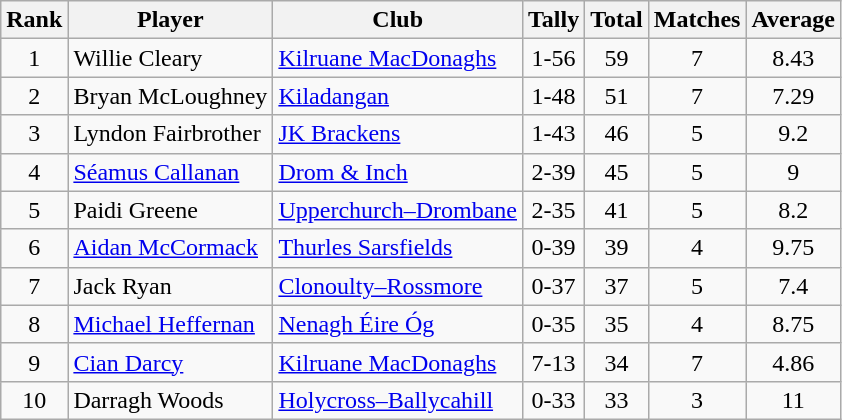<table class="wikitable">
<tr>
<th>Rank</th>
<th>Player</th>
<th>Club</th>
<th>Tally</th>
<th>Total</th>
<th>Matches</th>
<th>Average</th>
</tr>
<tr>
<td rowspan="1" style="text-align:center;">1</td>
<td>Willie Cleary</td>
<td><a href='#'>Kilruane MacDonaghs</a></td>
<td align=center>1-56</td>
<td align=center>59</td>
<td align=center>7</td>
<td align=center>8.43</td>
</tr>
<tr>
<td rowspan="1" style="text-align:center;">2</td>
<td>Bryan McLoughney</td>
<td><a href='#'>Kiladangan</a></td>
<td align=center>1-48</td>
<td align=center>51</td>
<td align=center>7</td>
<td align=center>7.29</td>
</tr>
<tr>
<td rowspan="1" style="text-align:center;">3</td>
<td>Lyndon Fairbrother</td>
<td><a href='#'>JK Brackens</a></td>
<td align=center>1-43</td>
<td align=center>46</td>
<td align=center>5</td>
<td align=center>9.2</td>
</tr>
<tr>
<td rowspan="1" style="text-align:center;">4</td>
<td><a href='#'>Séamus Callanan</a></td>
<td><a href='#'>Drom & Inch</a></td>
<td align=center>2-39</td>
<td align=center>45</td>
<td align=center>5</td>
<td align=center>9</td>
</tr>
<tr>
<td rowspan="1" style="text-align:center;">5</td>
<td>Paidi Greene</td>
<td><a href='#'>Upperchurch–Drombane</a></td>
<td align=center>2-35</td>
<td align=center>41</td>
<td align=center>5</td>
<td align=center>8.2</td>
</tr>
<tr>
<td rowspan="1" style="text-align:center;">6</td>
<td><a href='#'>Aidan McCormack</a></td>
<td><a href='#'>Thurles Sarsfields</a></td>
<td align=center>0-39</td>
<td align=center>39</td>
<td align=center>4</td>
<td align=center>9.75</td>
</tr>
<tr>
<td rowspan="1" style="text-align:center;">7</td>
<td>Jack Ryan</td>
<td><a href='#'>Clonoulty–Rossmore</a></td>
<td align=center>0-37</td>
<td align=center>37</td>
<td align=center>5</td>
<td align=center>7.4</td>
</tr>
<tr>
<td rowspan="1" style="text-align:center;">8</td>
<td><a href='#'>Michael Heffernan</a></td>
<td><a href='#'>Nenagh Éire Óg</a></td>
<td align=center>0-35</td>
<td align=center>35</td>
<td align=center>4</td>
<td align=center>8.75</td>
</tr>
<tr>
<td rowspan="1" style="text-align:center;">9</td>
<td><a href='#'>Cian Darcy</a></td>
<td><a href='#'>Kilruane MacDonaghs</a></td>
<td align=center>7-13</td>
<td align=center>34</td>
<td align=center>7</td>
<td align=center>4.86</td>
</tr>
<tr>
<td rowspan="1" style="text-align:center;">10</td>
<td>Darragh Woods</td>
<td><a href='#'>Holycross–Ballycahill</a></td>
<td align=center>0-33</td>
<td align=center>33</td>
<td align=center>3</td>
<td align=center>11</td>
</tr>
</table>
